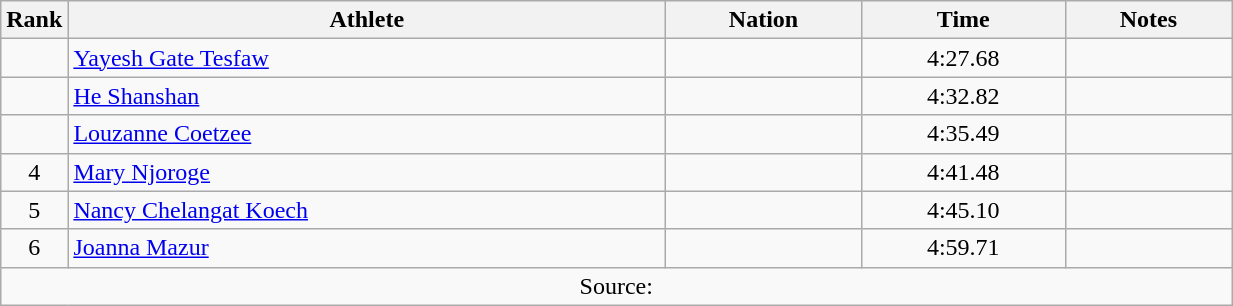<table class="wikitable sortable" style="text-align:center;width: 65%;">
<tr>
<th scope="col" style="width: 10px;">Rank</th>
<th scope="col">Athlete</th>
<th scope="col">Nation</th>
<th scope="col">Time</th>
<th scope="col">Notes</th>
</tr>
<tr>
<td></td>
<td align=left><a href='#'>Yayesh Gate Tesfaw</a><br></td>
<td align=left></td>
<td>4:27.68</td>
<td><strong></strong></td>
</tr>
<tr>
<td></td>
<td align=left><a href='#'>He Shanshan</a><br></td>
<td align=left></td>
<td>4:32.82</td>
<td></td>
</tr>
<tr>
<td></td>
<td align=left><a href='#'>Louzanne Coetzee</a><br></td>
<td align=left></td>
<td>4:35.49</td>
<td></td>
</tr>
<tr>
<td>4</td>
<td align=left><a href='#'>Mary Njoroge</a><br></td>
<td align=left></td>
<td>4:41.48</td>
<td></td>
</tr>
<tr>
<td>5</td>
<td align=left><a href='#'>Nancy Chelangat Koech</a><br></td>
<td align=left></td>
<td>4:45.10</td>
<td></td>
</tr>
<tr>
<td>6</td>
<td align=left><a href='#'>Joanna Mazur</a><br></td>
<td align=left></td>
<td>4:59.71</td>
<td></td>
</tr>
<tr class="sortbottom">
<td colspan="5">Source:</td>
</tr>
</table>
